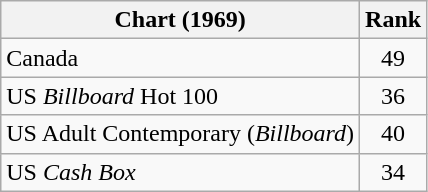<table class="wikitable sortable">
<tr>
<th align="left">Chart (1969)</th>
<th style="text-align:center;">Rank</th>
</tr>
<tr>
<td>Canada</td>
<td style="text-align:center;">49</td>
</tr>
<tr>
<td>US <em>Billboard</em> Hot 100</td>
<td style="text-align:center;">36</td>
</tr>
<tr>
<td>US Adult Contemporary (<em>Billboard</em>)</td>
<td style="text-align:center;">40</td>
</tr>
<tr>
<td>US <em>Cash Box</em></td>
<td style="text-align:center;">34</td>
</tr>
</table>
